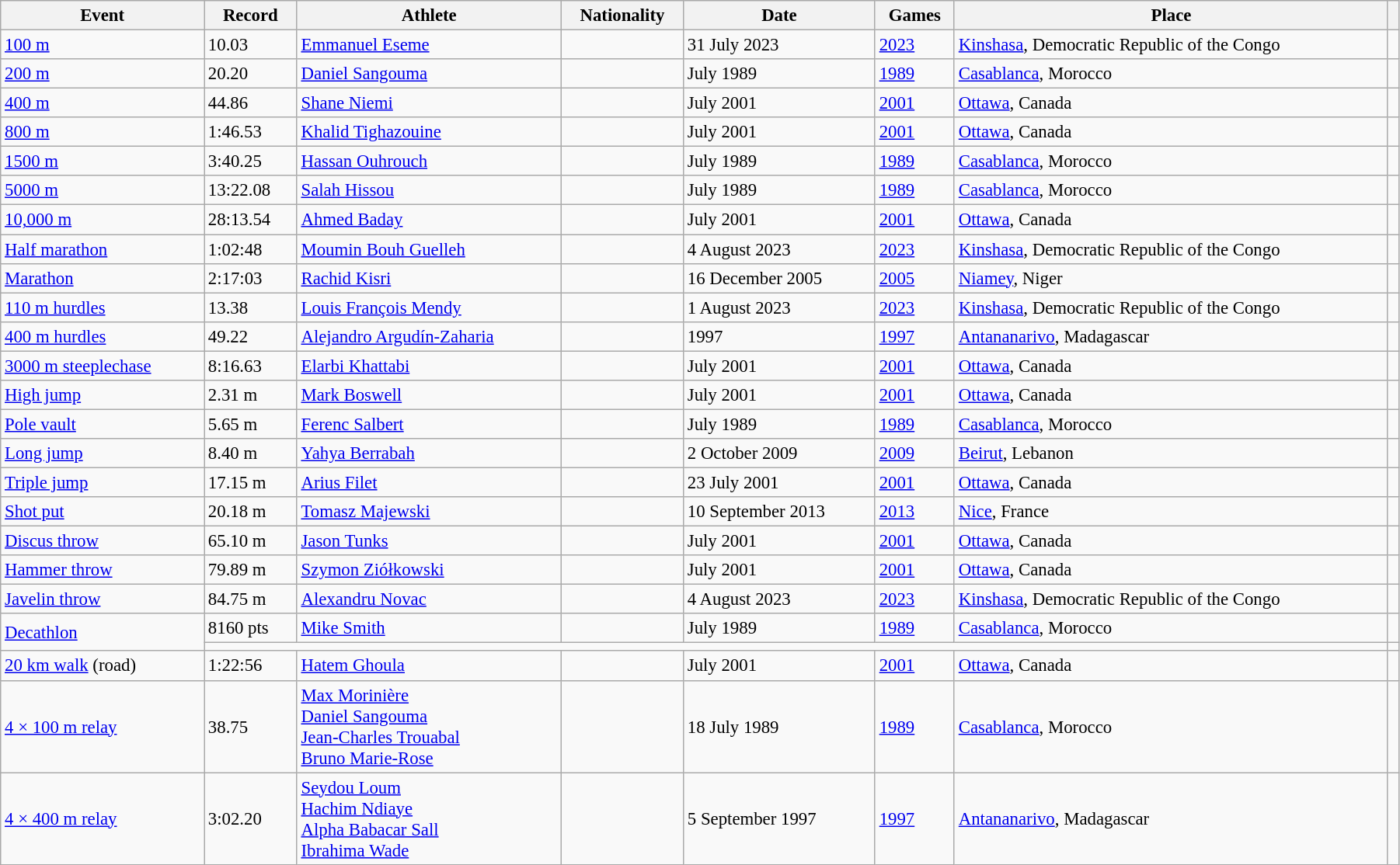<table class="wikitable" style="font-size:95%; width: 95%;">
<tr>
<th>Event</th>
<th>Record</th>
<th>Athlete</th>
<th>Nationality</th>
<th>Date</th>
<th>Games</th>
<th>Place</th>
<th></th>
</tr>
<tr>
<td><a href='#'>100 m</a></td>
<td>10.03 </td>
<td><a href='#'>Emmanuel Eseme</a></td>
<td></td>
<td>31 July 2023</td>
<td><a href='#'>2023</a></td>
<td><a href='#'>Kinshasa</a>, Democratic Republic of the Congo</td>
<td></td>
</tr>
<tr>
<td><a href='#'>200 m</a></td>
<td>20.20 </td>
<td><a href='#'>Daniel Sangouma</a></td>
<td></td>
<td>July 1989</td>
<td><a href='#'>1989</a></td>
<td><a href='#'>Casablanca</a>, Morocco</td>
<td></td>
</tr>
<tr>
<td><a href='#'>400 m</a></td>
<td>44.86</td>
<td><a href='#'>Shane Niemi</a></td>
<td></td>
<td>July 2001</td>
<td><a href='#'>2001</a></td>
<td><a href='#'>Ottawa</a>, Canada</td>
<td></td>
</tr>
<tr>
<td><a href='#'>800 m</a></td>
<td>1:46.53</td>
<td><a href='#'>Khalid Tighazouine</a></td>
<td></td>
<td>July 2001</td>
<td><a href='#'>2001</a></td>
<td><a href='#'>Ottawa</a>, Canada</td>
<td></td>
</tr>
<tr>
<td><a href='#'>1500 m</a></td>
<td>3:40.25</td>
<td><a href='#'>Hassan Ouhrouch</a></td>
<td></td>
<td>July 1989</td>
<td><a href='#'>1989</a></td>
<td><a href='#'>Casablanca</a>, Morocco</td>
<td></td>
</tr>
<tr>
<td><a href='#'>5000 m</a></td>
<td>13:22.08</td>
<td><a href='#'>Salah Hissou</a></td>
<td></td>
<td>July 1989</td>
<td><a href='#'>1989</a></td>
<td><a href='#'>Casablanca</a>, Morocco</td>
<td></td>
</tr>
<tr>
<td><a href='#'>10,000 m</a></td>
<td>28:13.54</td>
<td><a href='#'>Ahmed Baday</a></td>
<td></td>
<td>July 2001</td>
<td><a href='#'>2001</a></td>
<td><a href='#'>Ottawa</a>, Canada</td>
<td></td>
</tr>
<tr>
<td><a href='#'>Half marathon</a></td>
<td>1:02:48</td>
<td><a href='#'>Moumin Bouh Guelleh</a></td>
<td></td>
<td>4 August 2023</td>
<td><a href='#'>2023</a></td>
<td><a href='#'>Kinshasa</a>, Democratic Republic of the Congo</td>
<td></td>
</tr>
<tr>
<td><a href='#'>Marathon</a></td>
<td>2:17:03</td>
<td><a href='#'>Rachid Kisri</a></td>
<td></td>
<td>16 December 2005</td>
<td><a href='#'>2005</a></td>
<td><a href='#'>Niamey</a>, Niger</td>
<td></td>
</tr>
<tr>
<td><a href='#'>110 m hurdles</a></td>
<td>13.38 </td>
<td><a href='#'>Louis François Mendy</a></td>
<td></td>
<td>1 August 2023</td>
<td><a href='#'>2023</a></td>
<td><a href='#'>Kinshasa</a>, Democratic Republic of the Congo</td>
<td></td>
</tr>
<tr>
<td><a href='#'>400 m hurdles</a></td>
<td>49.22</td>
<td><a href='#'>Alejandro Argudín-Zaharia</a></td>
<td></td>
<td>1997</td>
<td><a href='#'>1997</a></td>
<td><a href='#'>Antananarivo</a>, Madagascar</td>
<td></td>
</tr>
<tr>
<td><a href='#'>3000 m steeplechase</a></td>
<td>8:16.63</td>
<td><a href='#'>Elarbi Khattabi</a></td>
<td></td>
<td>July 2001</td>
<td><a href='#'>2001</a></td>
<td><a href='#'>Ottawa</a>, Canada</td>
<td></td>
</tr>
<tr>
<td><a href='#'>High jump</a></td>
<td>2.31 m</td>
<td><a href='#'>Mark Boswell</a></td>
<td></td>
<td>July 2001</td>
<td><a href='#'>2001</a></td>
<td><a href='#'>Ottawa</a>, Canada</td>
<td></td>
</tr>
<tr>
<td><a href='#'>Pole vault</a></td>
<td>5.65 m</td>
<td><a href='#'>Ferenc Salbert</a></td>
<td></td>
<td>July 1989</td>
<td><a href='#'>1989</a></td>
<td><a href='#'>Casablanca</a>, Morocco</td>
<td></td>
</tr>
<tr>
<td><a href='#'>Long jump</a></td>
<td>8.40 m </td>
<td><a href='#'>Yahya Berrabah</a></td>
<td></td>
<td>2 October 2009</td>
<td><a href='#'>2009</a></td>
<td><a href='#'>Beirut</a>, Lebanon</td>
<td></td>
</tr>
<tr>
<td><a href='#'>Triple jump</a></td>
<td>17.15 m</td>
<td><a href='#'>Arius Filet</a></td>
<td></td>
<td>23 July 2001</td>
<td><a href='#'>2001</a></td>
<td><a href='#'>Ottawa</a>, Canada</td>
<td></td>
</tr>
<tr>
<td><a href='#'>Shot put</a></td>
<td>20.18 m</td>
<td><a href='#'>Tomasz Majewski</a></td>
<td></td>
<td>10 September 2013</td>
<td><a href='#'>2013</a></td>
<td><a href='#'>Nice</a>, France</td>
<td></td>
</tr>
<tr>
<td><a href='#'>Discus throw</a></td>
<td>65.10 m</td>
<td><a href='#'>Jason Tunks</a></td>
<td></td>
<td>July 2001</td>
<td><a href='#'>2001</a></td>
<td><a href='#'>Ottawa</a>, Canada</td>
<td></td>
</tr>
<tr>
<td><a href='#'>Hammer throw</a></td>
<td>79.89 m</td>
<td><a href='#'>Szymon Ziółkowski</a></td>
<td></td>
<td>July 2001</td>
<td><a href='#'>2001</a></td>
<td><a href='#'>Ottawa</a>, Canada</td>
<td></td>
</tr>
<tr>
<td><a href='#'>Javelin throw</a></td>
<td>84.75 m</td>
<td><a href='#'>Alexandru Novac</a></td>
<td></td>
<td>4 August 2023</td>
<td><a href='#'>2023</a></td>
<td><a href='#'>Kinshasa</a>, Democratic Republic of the Congo</td>
<td></td>
</tr>
<tr>
<td rowspan=2><a href='#'>Decathlon</a></td>
<td>8160 pts</td>
<td><a href='#'>Mike Smith</a></td>
<td></td>
<td>July 1989</td>
<td><a href='#'>1989</a></td>
<td><a href='#'>Casablanca</a>, Morocco</td>
<td></td>
</tr>
<tr>
<td colspan=6></td>
</tr>
<tr>
<td><a href='#'>20 km walk</a> (road)</td>
<td>1:22:56</td>
<td><a href='#'>Hatem Ghoula</a></td>
<td></td>
<td>July 2001</td>
<td><a href='#'>2001</a></td>
<td><a href='#'>Ottawa</a>, Canada</td>
<td></td>
</tr>
<tr>
<td><a href='#'>4 × 100 m relay</a></td>
<td>38.75</td>
<td><a href='#'>Max Morinière</a><br><a href='#'>Daniel Sangouma</a><br><a href='#'>Jean-Charles Trouabal</a><br><a href='#'>Bruno Marie-Rose</a></td>
<td></td>
<td>18 July 1989</td>
<td><a href='#'>1989</a></td>
<td><a href='#'>Casablanca</a>, Morocco</td>
<td></td>
</tr>
<tr>
<td><a href='#'>4 × 400 m relay</a></td>
<td>3:02.20</td>
<td><a href='#'>Seydou Loum</a><br><a href='#'>Hachim Ndiaye</a><br><a href='#'>Alpha Babacar Sall</a><br><a href='#'>Ibrahima Wade</a></td>
<td></td>
<td>5 September 1997</td>
<td><a href='#'>1997</a></td>
<td><a href='#'>Antananarivo</a>, Madagascar</td>
<td></td>
</tr>
</table>
